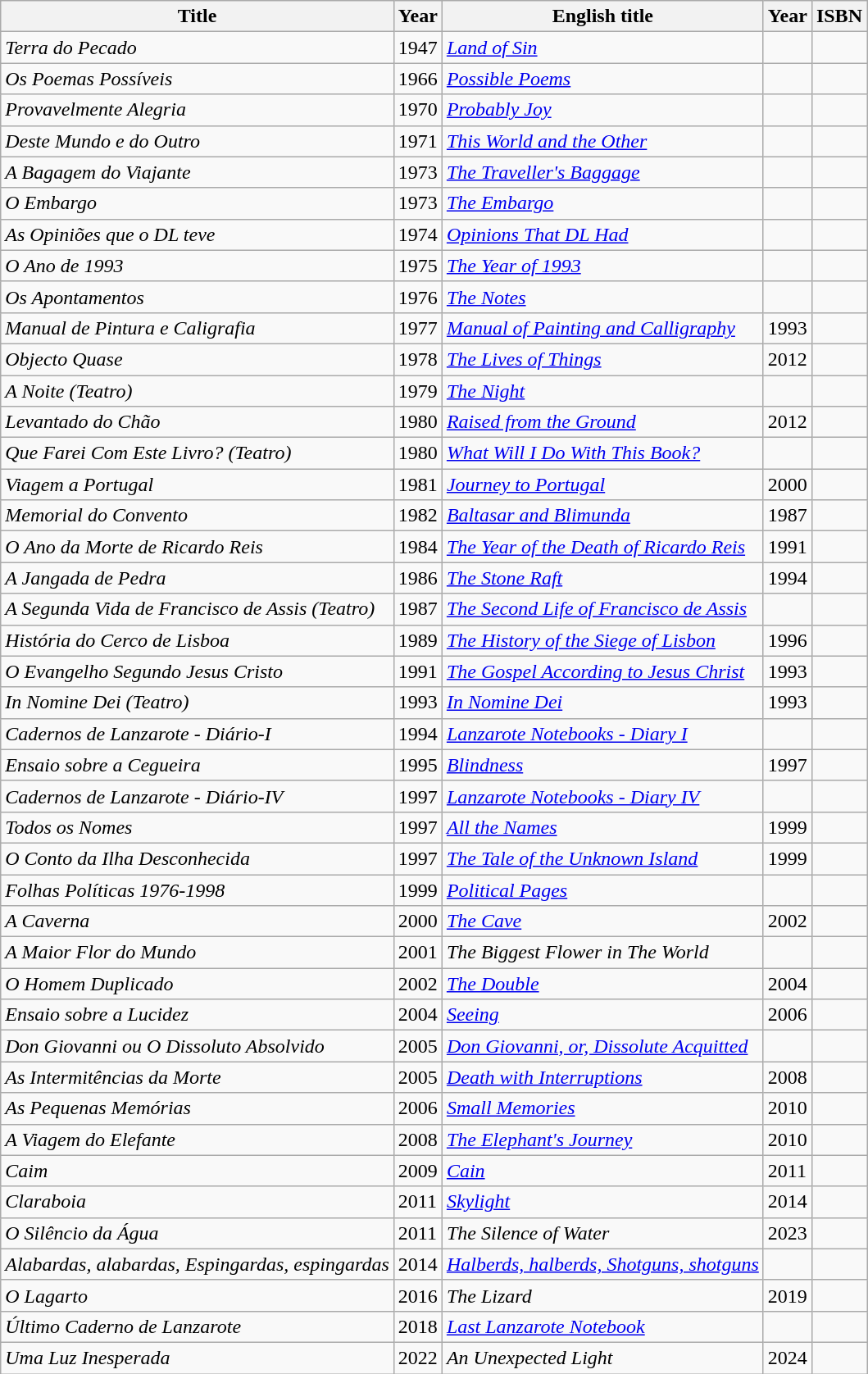<table class="wikitable">
<tr>
<th>Title</th>
<th>Year</th>
<th>English title</th>
<th>Year</th>
<th>ISBN</th>
</tr>
<tr>
<td><em>Terra do Pecado</em></td>
<td>1947</td>
<td><em><a href='#'>Land of Sin</a></em></td>
<td></td>
<td></td>
</tr>
<tr>
<td><em>Os Poemas Possíveis</em></td>
<td>1966</td>
<td><em><a href='#'>Possible Poems</a></em></td>
<td></td>
<td></td>
</tr>
<tr>
<td><em>Provavelmente Alegria</em></td>
<td>1970</td>
<td><em><a href='#'>Probably Joy</a></em></td>
<td></td>
<td></td>
</tr>
<tr>
<td><em>Deste Mundo e do Outro</em></td>
<td>1971</td>
<td><em><a href='#'>This World and the Other</a></em></td>
<td></td>
<td></td>
</tr>
<tr>
<td><em>A Bagagem do Viajante</em></td>
<td>1973</td>
<td><em><a href='#'>The Traveller's Baggage</a></em></td>
<td></td>
<td></td>
</tr>
<tr>
<td><em>O Embargo</em></td>
<td>1973</td>
<td><em><a href='#'>The Embargo</a></em></td>
<td></td>
<td></td>
</tr>
<tr>
<td><em>As Opiniões que o DL teve</em></td>
<td>1974</td>
<td><em><a href='#'>Opinions That DL Had</a></em></td>
<td></td>
<td></td>
</tr>
<tr>
<td><em>O Ano de 1993</em></td>
<td>1975</td>
<td><em><a href='#'>The Year of 1993</a></em></td>
<td></td>
<td></td>
</tr>
<tr>
<td><em>Os Apontamentos</em></td>
<td>1976</td>
<td><em><a href='#'>The Notes</a></em></td>
<td></td>
<td></td>
</tr>
<tr>
<td><em>Manual de Pintura e Caligrafia</em></td>
<td>1977</td>
<td><em><a href='#'>Manual of Painting and Calligraphy</a></em></td>
<td>1993</td>
<td></td>
</tr>
<tr>
<td><em>Objecto Quase</em></td>
<td>1978</td>
<td><em><a href='#'>The Lives of Things</a></em></td>
<td>2012</td>
<td></td>
</tr>
<tr>
<td><em>A Noite (Teatro)</em></td>
<td>1979</td>
<td><em><a href='#'>The Night</a></em></td>
<td></td>
<td></td>
</tr>
<tr>
<td><em>Levantado do Chão</em></td>
<td>1980</td>
<td><em><a href='#'>Raised from the Ground</a></em></td>
<td>2012</td>
<td></td>
</tr>
<tr>
<td><em>Que Farei Com Este Livro? (Teatro)</em></td>
<td>1980</td>
<td><em><a href='#'>What Will I Do With This Book?</a></em></td>
<td></td>
<td></td>
</tr>
<tr>
<td><em>Viagem a Portugal</em></td>
<td>1981</td>
<td><em><a href='#'>Journey to Portugal</a></em></td>
<td>2000</td>
<td></td>
</tr>
<tr>
<td><em>Memorial do Convento</em></td>
<td>1982</td>
<td><em><a href='#'>Baltasar and Blimunda</a></em></td>
<td>1987</td>
<td></td>
</tr>
<tr>
<td><em>O Ano da Morte de Ricardo Reis</em></td>
<td>1984</td>
<td><em><a href='#'>The Year of the Death of Ricardo Reis</a></em></td>
<td>1991</td>
<td></td>
</tr>
<tr>
<td><em>A Jangada de Pedra</em></td>
<td>1986</td>
<td><em><a href='#'>The Stone Raft</a></em></td>
<td>1994</td>
<td></td>
</tr>
<tr>
<td><em>A Segunda Vida de Francisco de Assis (Teatro)</em></td>
<td>1987</td>
<td><em><a href='#'>The Second Life of Francisco de Assis</a></em></td>
<td></td>
<td></td>
</tr>
<tr>
<td><em>História do Cerco de Lisboa</em></td>
<td>1989</td>
<td><em><a href='#'>The History of the Siege of Lisbon</a></em></td>
<td>1996</td>
<td></td>
</tr>
<tr>
<td><em>O Evangelho Segundo Jesus Cristo</em></td>
<td>1991</td>
<td><em><a href='#'>The Gospel According to Jesus Christ</a></em></td>
<td>1993</td>
<td></td>
</tr>
<tr>
<td><em>In Nomine Dei (Teatro)</em></td>
<td>1993</td>
<td><em><a href='#'>In Nomine Dei</a></em></td>
<td>1993</td>
<td></td>
</tr>
<tr>
<td><em>Cadernos de Lanzarote - Diário-I</em></td>
<td>1994</td>
<td><em><a href='#'>Lanzarote Notebooks - Diary I</a></em></td>
<td></td>
<td></td>
</tr>
<tr>
<td><em>Ensaio sobre a Cegueira</em></td>
<td>1995</td>
<td><em><a href='#'>Blindness</a></em></td>
<td>1997</td>
<td></td>
</tr>
<tr>
<td><em>Cadernos de Lanzarote - Diário-IV</em></td>
<td>1997</td>
<td><em><a href='#'>Lanzarote Notebooks - Diary IV</a></em></td>
<td></td>
<td></td>
</tr>
<tr>
<td><em>Todos os Nomes</em></td>
<td>1997</td>
<td><em><a href='#'>All the Names</a></em></td>
<td>1999</td>
<td></td>
</tr>
<tr>
<td><em>O Conto da Ilha Desconhecida</em></td>
<td>1997</td>
<td><em><a href='#'>The Tale of the Unknown Island</a></em></td>
<td>1999</td>
<td></td>
</tr>
<tr>
<td><em>Folhas Políticas 1976-1998</em></td>
<td>1999</td>
<td><em><a href='#'>Political Pages</a></em></td>
<td></td>
<td></td>
</tr>
<tr>
<td><em>A Caverna</em></td>
<td>2000</td>
<td><em><a href='#'>The Cave</a></em></td>
<td>2002</td>
<td></td>
</tr>
<tr>
<td><em>A Maior Flor do Mundo</em></td>
<td>2001</td>
<td><em>The Biggest Flower in The World</em></td>
<td></td>
<td></td>
</tr>
<tr>
<td><em>O Homem Duplicado</em></td>
<td>2002</td>
<td><em><a href='#'>The Double</a></em></td>
<td>2004</td>
<td></td>
</tr>
<tr>
<td><em>Ensaio sobre a Lucidez</em></td>
<td>2004</td>
<td><em><a href='#'>Seeing</a></em></td>
<td>2006</td>
<td></td>
</tr>
<tr>
<td><em>Don Giovanni ou O Dissoluto Absolvido</em></td>
<td>2005</td>
<td><em><a href='#'>Don Giovanni, or, Dissolute Acquitted</a></em></td>
<td></td>
<td></td>
</tr>
<tr>
<td><em>As Intermitências da Morte</em></td>
<td>2005</td>
<td><em><a href='#'>Death with Interruptions</a></em></td>
<td>2008</td>
<td></td>
</tr>
<tr>
<td><em>As Pequenas Memórias</em></td>
<td>2006</td>
<td><em><a href='#'>Small Memories</a></em></td>
<td>2010</td>
<td></td>
</tr>
<tr>
<td><em>A Viagem do Elefante</em></td>
<td>2008</td>
<td><em><a href='#'>The Elephant's Journey</a></em></td>
<td>2010</td>
<td></td>
</tr>
<tr>
<td><em>Caim</em></td>
<td>2009</td>
<td><em><a href='#'>Cain</a></em></td>
<td>2011</td>
<td></td>
</tr>
<tr>
<td><em>Claraboia</em></td>
<td>2011</td>
<td><em><a href='#'>Skylight</a></em></td>
<td>2014</td>
<td></td>
</tr>
<tr>
<td><em>O Silêncio da Água</em></td>
<td>2011</td>
<td><em>The Silence of Water</em></td>
<td>2023</td>
<td></td>
</tr>
<tr>
<td><em>Alabardas, alabardas, Espingardas, espingardas</em></td>
<td>2014</td>
<td><em><a href='#'>Halberds, halberds, Shotguns, shotguns</a></em></td>
<td></td>
<td></td>
</tr>
<tr>
<td><em>O Lagarto</em></td>
<td>2016</td>
<td><em>The Lizard</em></td>
<td>2019</td>
<td></td>
</tr>
<tr>
<td><em>Último Caderno de Lanzarote</em></td>
<td>2018</td>
<td><em><a href='#'>Last Lanzarote Notebook</a></em></td>
<td></td>
<td></td>
</tr>
<tr>
<td><em>Uma Luz Inesperada</em></td>
<td>2022</td>
<td><em>An Unexpected Light</em></td>
<td>2024</td>
<td></td>
</tr>
</table>
